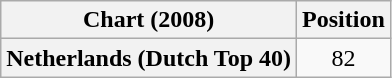<table class="wikitable plainrowheaders" style="text-align:center">
<tr>
<th>Chart (2008)</th>
<th>Position</th>
</tr>
<tr>
<th scope="row">Netherlands (Dutch Top 40)</th>
<td>82</td>
</tr>
</table>
